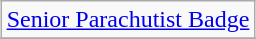<table class="wikitable" style="margin:1em auto; text-align:center;">
<tr>
<td colspan="3"><a href='#'>Senior Parachutist Badge</a></td>
</tr>
<tr>
</tr>
</table>
